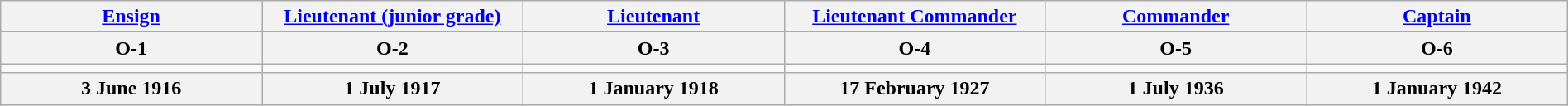<table class="wikitable" style="margin:auto; width:100%;">
<tr>
<th><a href='#'>Ensign</a></th>
<th><a href='#'>Lieutenant (junior grade)</a></th>
<th><a href='#'>Lieutenant</a></th>
<th><a href='#'>Lieutenant Commander</a></th>
<th><a href='#'>Commander</a></th>
<th><a href='#'>Captain</a></th>
</tr>
<tr>
<th>O-1</th>
<th>O-2</th>
<th>O-3</th>
<th>O-4</th>
<th>O-5</th>
<th>O-6</th>
</tr>
<tr>
<td style="text-align:center; width:16%;"></td>
<td style="text-align:center; width:16%;"></td>
<td style="text-align:center; width:16%;"></td>
<td style="text-align:center; width:16%;"></td>
<td style="text-align:center; width:16%;"></td>
<td style="text-align:center; width:16%;"></td>
</tr>
<tr>
<th>3 June 1916</th>
<th>1 July 1917</th>
<th>1 January 1918</th>
<th>17 February 1927</th>
<th>1 July 1936</th>
<th>1 January 1942</th>
</tr>
</table>
